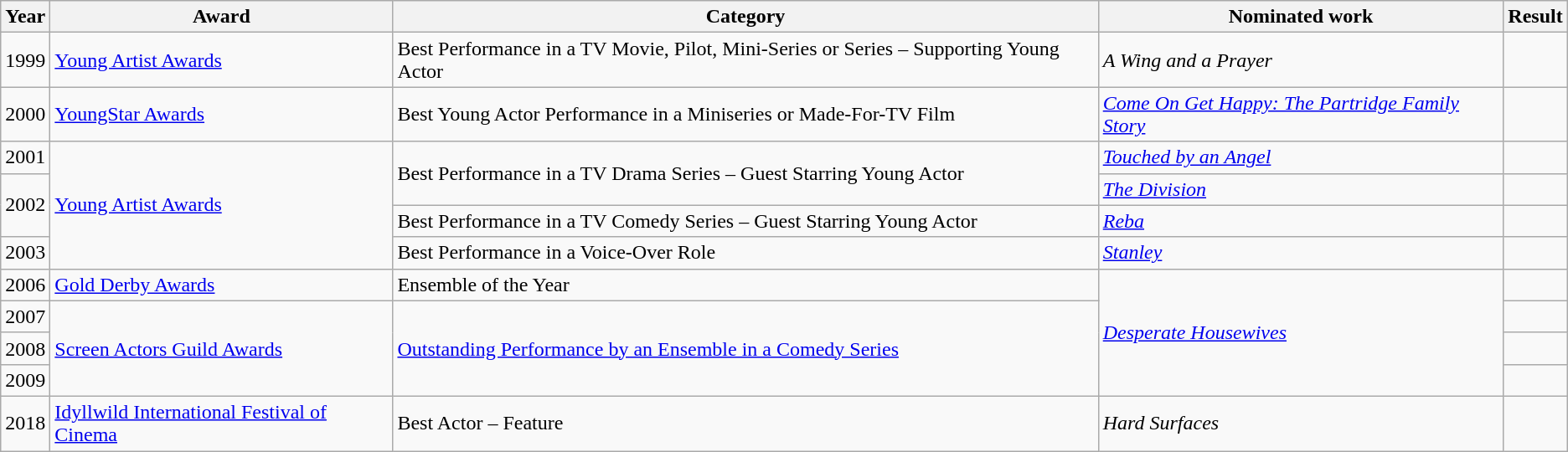<table class="wikitable sortable">
<tr>
<th>Year</th>
<th>Award</th>
<th>Category</th>
<th>Nominated work</th>
<th>Result</th>
</tr>
<tr>
<td>1999</td>
<td><a href='#'>Young Artist Awards</a></td>
<td>Best Performance in a TV Movie, Pilot, Mini-Series or Series – Supporting Young Actor</td>
<td><em>A Wing and a Prayer</em></td>
<td></td>
</tr>
<tr>
<td>2000</td>
<td><a href='#'>YoungStar Awards</a></td>
<td>Best Young Actor Performance in a Miniseries or Made-For-TV Film</td>
<td><em><a href='#'>Come On Get Happy: The Partridge Family Story</a></em></td>
<td></td>
</tr>
<tr>
<td>2001</td>
<td rowspan="4"><a href='#'>Young Artist Awards</a></td>
<td rowspan="2">Best Performance in a TV Drama Series – Guest Starring Young Actor</td>
<td><em><a href='#'>Touched by an Angel</a></em></td>
<td></td>
</tr>
<tr>
<td rowspan="2">2002</td>
<td><em><a href='#'>The Division</a></em></td>
<td></td>
</tr>
<tr>
<td>Best Performance in a TV Comedy Series – Guest Starring Young Actor</td>
<td><em><a href='#'>Reba</a></em></td>
<td></td>
</tr>
<tr>
<td>2003</td>
<td>Best Performance in a Voice-Over Role</td>
<td><a href='#'><em>Stanley</em></a></td>
<td></td>
</tr>
<tr>
<td>2006</td>
<td><a href='#'>Gold Derby Awards</a></td>
<td>Ensemble of the Year </td>
<td rowspan="4"><em><a href='#'>Desperate Housewives</a></em></td>
<td></td>
</tr>
<tr>
<td>2007</td>
<td rowspan="3"><a href='#'>Screen Actors Guild Awards</a></td>
<td rowspan="3"><a href='#'>Outstanding Performance by an Ensemble in a Comedy Series</a> </td>
<td></td>
</tr>
<tr>
<td>2008</td>
<td></td>
</tr>
<tr>
<td>2009</td>
<td></td>
</tr>
<tr>
<td>2018</td>
<td><a href='#'>Idyllwild International Festival of Cinema</a></td>
<td>Best Actor – Feature</td>
<td><em>Hard Surfaces</em></td>
<td></td>
</tr>
</table>
